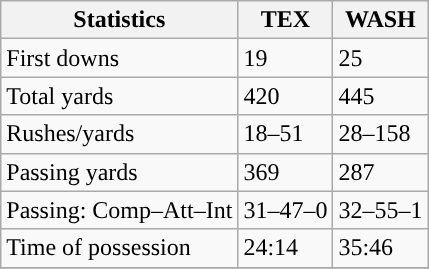<table class="wikitable" style="float: left;">
<tr>
<th>Statistics</th>
<th>TEX</th>
<th>WASH</th>
</tr>
<tr>
<td>First downs</td>
<td>19</td>
<td>25</td>
</tr>
<tr>
<td>Total yards</td>
<td>420</td>
<td>445</td>
</tr>
<tr>
<td>Rushes/yards</td>
<td>18–51</td>
<td>28–158</td>
</tr>
<tr>
<td>Passing yards</td>
<td>369</td>
<td>287</td>
</tr>
<tr>
<td>Passing: Comp–Att–Int</td>
<td>31–47–0</td>
<td>32–55–1</td>
</tr>
<tr>
<td>Time of possession</td>
<td>24:14</td>
<td>35:46</td>
</tr>
<tr>
</tr>
</table>
